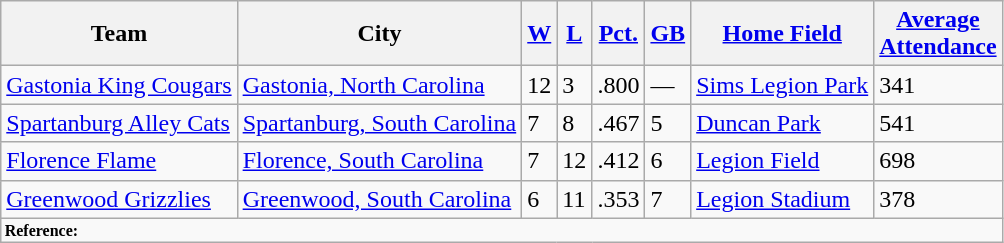<table class="wikitable">
<tr>
<th>Team</th>
<th>City</th>
<th><a href='#'>W</a></th>
<th><a href='#'>L</a></th>
<th><a href='#'>Pct.</a></th>
<th><a href='#'>GB</a></th>
<th><a href='#'>Home Field</a></th>
<th><a href='#'>Average <br>Attendance</a></th>
</tr>
<tr>
<td><a href='#'>Gastonia King Cougars</a></td>
<td><a href='#'>Gastonia, North Carolina</a></td>
<td>12</td>
<td>3</td>
<td>.800</td>
<td>—</td>
<td><a href='#'>Sims Legion Park</a></td>
<td>341</td>
</tr>
<tr>
<td><a href='#'>Spartanburg Alley Cats</a></td>
<td><a href='#'>Spartanburg, South Carolina</a></td>
<td>7</td>
<td>8</td>
<td>.467</td>
<td>5</td>
<td><a href='#'>Duncan Park</a></td>
<td>541</td>
</tr>
<tr>
<td><a href='#'>Florence Flame</a></td>
<td><a href='#'>Florence, South Carolina</a></td>
<td>7</td>
<td>12</td>
<td>.412</td>
<td>6</td>
<td><a href='#'>Legion Field</a></td>
<td>698</td>
</tr>
<tr>
<td><a href='#'>Greenwood Grizzlies</a></td>
<td><a href='#'>Greenwood, South Carolina</a></td>
<td>6</td>
<td>11</td>
<td>.353</td>
<td>7</td>
<td><a href='#'>Legion Stadium</a></td>
<td>378</td>
</tr>
<tr>
<td colspan="8" style="font-size: 8pt" align="left"><strong>Reference:</strong></td>
</tr>
</table>
